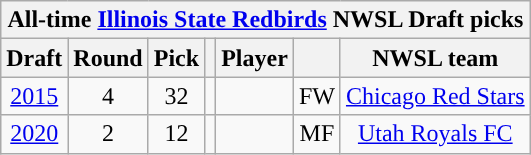<table class="wikitable sortable" style="text-align: center;">
<tr>
<th colspan="7" style="background:#">All-time <a href='#'><span>Illinois State Redbirds</span></a> NWSL Draft picks</th>
</tr>
<tr>
<th scope="col">Draft</th>
<th scope="col">Round</th>
<th scope="col">Pick</th>
<th scope="col"></th>
<th scope="col">Player</th>
<th scope="col"></th>
<th scope="col">NWSL team</th>
</tr>
<tr>
<td><a href='#'>2015</a></td>
<td>4</td>
<td>32</td>
<td></td>
<td></td>
<td>FW</td>
<td><a href='#'>Chicago Red Stars</a></td>
</tr>
<tr>
<td><a href='#'>2020</a></td>
<td>2</td>
<td>12</td>
<td></td>
<td></td>
<td>MF</td>
<td><a href='#'>Utah Royals FC</a></td>
</tr>
</table>
